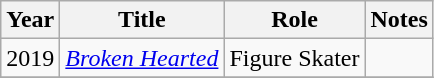<table class="wikitable">
<tr>
<th>Year</th>
<th>Title</th>
<th>Role</th>
<th>Notes</th>
</tr>
<tr>
<td>2019</td>
<td><em><a href='#'>Broken Hearted</a></em></td>
<td>Figure Skater</td>
<td></td>
</tr>
<tr>
</tr>
</table>
